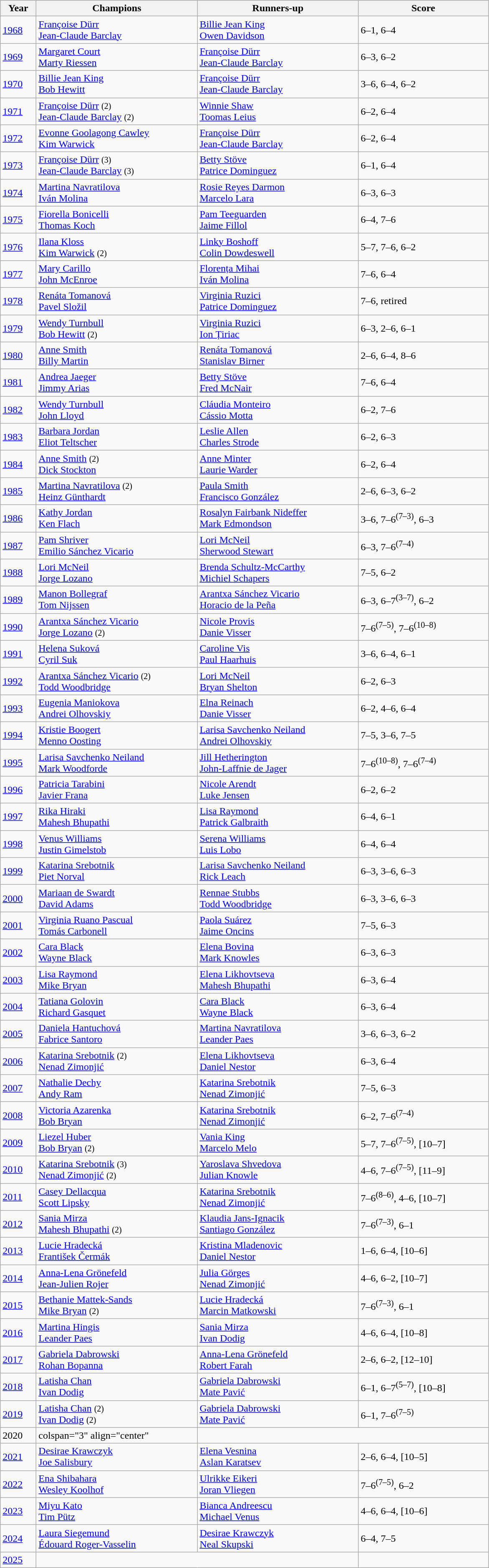<table class="wikitable sortable">
<tr>
<th width=50>Year</th>
<th width="250">Champions</th>
<th width="250">Runners-up</th>
<th width="200" class=unsortable>Score</th>
</tr>
<tr>
<td><a href='#'>1968</a></td>
<td> <a href='#'>Françoise Dürr</a> <br>  <a href='#'>Jean-Claude Barclay</a></td>
<td> <a href='#'>Billie Jean King</a> <br>  <a href='#'>Owen Davidson</a></td>
<td>6–1, 6–4</td>
</tr>
<tr>
<td><a href='#'>1969</a></td>
<td> <a href='#'>Margaret Court</a> <br>  <a href='#'>Marty Riessen</a></td>
<td> <a href='#'>Françoise Dürr</a> <br>  <a href='#'>Jean-Claude Barclay</a></td>
<td>6–3, 6–2</td>
</tr>
<tr>
<td><a href='#'>1970</a></td>
<td> <a href='#'>Billie Jean King</a> <br>  <a href='#'>Bob Hewitt</a></td>
<td> <a href='#'>Françoise Dürr</a> <br>  <a href='#'>Jean-Claude Barclay</a></td>
<td>3–6, 6–4, 6–2</td>
</tr>
<tr>
<td><a href='#'>1971</a></td>
<td> <a href='#'>Françoise Dürr</a> <small>(2)</small> <br>  <a href='#'>Jean-Claude Barclay</a> <small>(2)</small></td>
<td>   <a href='#'>Winnie Shaw</a> <br>  <a href='#'>Toomas Leius</a></td>
<td>6–2, 6–4</td>
</tr>
<tr>
<td><a href='#'>1972</a></td>
<td> <a href='#'>Evonne Goolagong Cawley</a> <br>  <a href='#'>Kim Warwick</a></td>
<td> <a href='#'>Françoise Dürr</a> <br>  <a href='#'>Jean-Claude Barclay</a></td>
<td>6–2, 6–4</td>
</tr>
<tr>
<td><a href='#'>1973</a></td>
<td> <a href='#'>Françoise Dürr</a> <small>(3)</small> <br>  <a href='#'>Jean-Claude Barclay</a> <small>(3)</small></td>
<td>  <a href='#'>Betty Stöve</a> <br>  <a href='#'>Patrice Dominguez</a></td>
<td>6–1, 6–4</td>
</tr>
<tr>
<td><a href='#'>1974</a></td>
<td> <a href='#'>Martina Navratilova</a> <br>  <a href='#'>Iván Molina</a></td>
<td> <a href='#'>Rosie Reyes Darmon</a> <br>  <a href='#'>Marcelo Lara</a></td>
<td>6–3, 6–3</td>
</tr>
<tr>
<td><a href='#'>1975</a></td>
<td> <a href='#'>Fiorella Bonicelli</a> <br>  <a href='#'>Thomas Koch</a></td>
<td> <a href='#'>Pam Teeguarden</a> <br>  <a href='#'>Jaime Fillol</a></td>
<td>6–4, 7–6</td>
</tr>
<tr>
<td><a href='#'>1976</a></td>
<td> <a href='#'>Ilana Kloss</a> <br>  <a href='#'>Kim Warwick</a> <small>(2)</small></td>
<td> <a href='#'>Linky Boshoff</a> <br>   <a href='#'>Colin Dowdeswell</a></td>
<td>5–7, 7–6, 6–2</td>
</tr>
<tr>
<td><a href='#'>1977</a></td>
<td> <a href='#'>Mary Carillo</a> <br>  <a href='#'>John McEnroe</a></td>
<td> <a href='#'>Florența Mihai</a> <br>  <a href='#'>Iván Molina</a></td>
<td>7–6, 6–4</td>
</tr>
<tr>
<td><a href='#'>1978</a></td>
<td> <a href='#'>Renáta Tomanová</a> <br>  <a href='#'>Pavel Složil</a></td>
<td> <a href='#'>Virginia Ruzici</a> <br>  <a href='#'>Patrice Dominguez</a></td>
<td>7–6, retired</td>
</tr>
<tr>
<td><a href='#'>1979</a></td>
<td> <a href='#'>Wendy Turnbull</a> <br>  <a href='#'>Bob Hewitt</a> <small>(2)</small></td>
<td> <a href='#'>Virginia Ruzici</a> <br>  <a href='#'>Ion Țiriac</a></td>
<td>6–3, 2–6, 6–1</td>
</tr>
<tr>
<td><a href='#'>1980</a></td>
<td> <a href='#'>Anne Smith</a> <br>  <a href='#'>Billy Martin</a></td>
<td> <a href='#'>Renáta Tomanová</a> <br>  <a href='#'>Stanislav Birner</a></td>
<td>2–6, 6–4, 8–6</td>
</tr>
<tr>
<td><a href='#'>1981</a></td>
<td> <a href='#'>Andrea Jaeger</a> <br>  <a href='#'>Jimmy Arias</a></td>
<td>  <a href='#'>Betty Stöve</a> <br>  <a href='#'>Fred McNair</a></td>
<td>7–6, 6–4</td>
</tr>
<tr>
<td><a href='#'>1982</a></td>
<td> <a href='#'>Wendy Turnbull</a> <br>   <a href='#'>John Lloyd</a></td>
<td> <a href='#'>Cláudia Monteiro</a> <br>  <a href='#'>Cássio Motta</a></td>
<td>6–2, 7–6</td>
</tr>
<tr>
<td><a href='#'>1983</a></td>
<td> <a href='#'>Barbara Jordan</a> <br>  <a href='#'>Eliot Teltscher</a></td>
<td> <a href='#'>Leslie Allen</a> <br>  <a href='#'>Charles Strode</a></td>
<td>6–2, 6–3</td>
</tr>
<tr>
<td><a href='#'>1984</a></td>
<td> <a href='#'>Anne Smith</a> <small>(2)</small> <br>  <a href='#'>Dick Stockton</a></td>
<td> <a href='#'>Anne Minter</a> <br>  <a href='#'>Laurie Warder</a></td>
<td>6–2, 6–4</td>
</tr>
<tr>
<td><a href='#'>1985</a></td>
<td> <a href='#'>Martina Navratilova</a> <small>(2)</small> <br>  <a href='#'>Heinz Günthardt</a></td>
<td> <a href='#'>Paula Smith</a> <br>  <a href='#'>Francisco González</a></td>
<td>2–6, 6–3, 6–2</td>
</tr>
<tr>
<td><a href='#'>1986</a></td>
<td> <a href='#'>Kathy Jordan</a> <br>  <a href='#'>Ken Flach</a></td>
<td> <a href='#'>Rosalyn Fairbank Nideffer</a> <br>  <a href='#'>Mark Edmondson</a></td>
<td>3–6, 7–6<sup>(7–3)</sup>, 6–3</td>
</tr>
<tr>
<td><a href='#'>1987</a></td>
<td> <a href='#'>Pam Shriver</a> <br>  <a href='#'>Emilio Sánchez Vicario</a></td>
<td> <a href='#'>Lori McNeil</a> <br>  <a href='#'>Sherwood Stewart</a></td>
<td>6–3, 7–6<sup>(7–4)</sup></td>
</tr>
<tr>
<td><a href='#'>1988</a></td>
<td> <a href='#'>Lori McNeil</a> <br>  <a href='#'>Jorge Lozano</a></td>
<td>  <a href='#'>Brenda Schultz-McCarthy</a> <br>   <a href='#'>Michiel Schapers</a></td>
<td>7–5, 6–2</td>
</tr>
<tr>
<td><a href='#'>1989</a></td>
<td>  <a href='#'>Manon Bollegraf</a> <br>   <a href='#'>Tom Nijssen</a></td>
<td> <a href='#'>Arantxa Sánchez Vicario</a> <br>   <a href='#'>Horacio de la Peña</a></td>
<td>6–3, 6–7<sup>(3–7)</sup>, 6–2</td>
</tr>
<tr>
<td><a href='#'>1990</a></td>
<td> <a href='#'>Arantxa Sánchez Vicario</a> <br>  <a href='#'>Jorge Lozano</a> <small>(2)</small></td>
<td> <a href='#'>Nicole Provis</a> <br>  <a href='#'>Danie Visser</a></td>
<td>7–6<sup>(7–5)</sup>, 7–6<sup>(10–8)</sup></td>
</tr>
<tr>
<td><a href='#'>1991</a></td>
<td> <a href='#'>Helena Suková</a> <br>  <a href='#'>Cyril Suk</a></td>
<td>  <a href='#'>Caroline Vis</a> <br>   <a href='#'>Paul Haarhuis</a></td>
<td>3–6, 6–4, 6–1</td>
</tr>
<tr>
<td><a href='#'>1992</a></td>
<td> <a href='#'>Arantxa Sánchez Vicario</a> <small>(2)</small> <br>  <a href='#'>Todd Woodbridge</a></td>
<td> <a href='#'>Lori McNeil</a> <br>  <a href='#'>Bryan Shelton</a></td>
<td>6–2, 6–3</td>
</tr>
<tr>
<td><a href='#'>1993</a></td>
<td>  <a href='#'>Eugenia Maniokova</a> <br>   <a href='#'>Andrei Olhovskiy</a></td>
<td> <a href='#'>Elna Reinach</a> <br>  <a href='#'>Danie Visser</a></td>
<td>6–2, 4–6, 6–4</td>
</tr>
<tr>
<td><a href='#'>1994</a></td>
<td>  <a href='#'>Kristie Boogert</a> <br>   <a href='#'>Menno Oosting</a></td>
<td> <a href='#'>Larisa Savchenko Neiland</a> <br>   <a href='#'>Andrei Olhovskiy</a></td>
<td>7–5, 3–6, 7–5</td>
</tr>
<tr>
<td><a href='#'>1995</a></td>
<td> <a href='#'>Larisa Savchenko Neiland</a> <br>  <a href='#'>Mark Woodforde</a></td>
<td> <a href='#'>Jill Hetherington</a> <br>  <a href='#'>John-Laffnie de Jager</a></td>
<td>7–6<sup>(10–8)</sup>, 7–6<sup>(7–4)</sup></td>
</tr>
<tr>
<td><a href='#'>1996</a></td>
<td>  <a href='#'>Patricia Tarabini</a> <br>   <a href='#'>Javier Frana</a></td>
<td> <a href='#'>Nicole Arendt</a> <br>  <a href='#'>Luke Jensen</a></td>
<td>6–2, 6–2</td>
</tr>
<tr>
<td><a href='#'>1997</a></td>
<td> <a href='#'>Rika Hiraki</a> <br>  <a href='#'>Mahesh Bhupathi</a></td>
<td> <a href='#'>Lisa Raymond</a> <br>  <a href='#'>Patrick Galbraith</a></td>
<td>6–4, 6–1</td>
</tr>
<tr>
<td><a href='#'>1998</a></td>
<td> <a href='#'>Venus Williams</a> <br>  <a href='#'>Justin Gimelstob</a></td>
<td> <a href='#'>Serena Williams</a> <br>   <a href='#'>Luis Lobo</a></td>
<td>6–4, 6–4</td>
</tr>
<tr>
<td><a href='#'>1999</a></td>
<td> <a href='#'>Katarina Srebotnik</a> <br>  <a href='#'>Piet Norval</a></td>
<td> <a href='#'>Larisa Savchenko Neiland</a> <br>  <a href='#'>Rick Leach</a></td>
<td>6–3, 3–6, 6–3</td>
</tr>
<tr>
<td><a href='#'>2000</a></td>
<td> <a href='#'>Mariaan de Swardt</a> <br>  <a href='#'>David Adams</a></td>
<td> <a href='#'>Rennae Stubbs</a> <br>  <a href='#'>Todd Woodbridge</a></td>
<td>6–3, 3–6, 6–3</td>
</tr>
<tr>
<td><a href='#'>2001</a></td>
<td> <a href='#'>Virginia Ruano Pascual</a> <br>  <a href='#'>Tomás Carbonell</a></td>
<td>  <a href='#'>Paola Suárez</a> <br>  <a href='#'>Jaime Oncins</a></td>
<td>7–5, 6–3</td>
</tr>
<tr>
<td><a href='#'>2002</a></td>
<td> <a href='#'>Cara Black</a> <br>  <a href='#'>Wayne Black</a></td>
<td>  <a href='#'>Elena Bovina</a> <br>  <a href='#'>Mark Knowles</a></td>
<td>6–3, 6–3</td>
</tr>
<tr>
<td><a href='#'>2003</a></td>
<td> <a href='#'>Lisa Raymond</a> <br>  <a href='#'>Mike Bryan</a></td>
<td>  <a href='#'>Elena Likhovtseva</a> <br>  <a href='#'>Mahesh Bhupathi</a></td>
<td>6–3, 6–4</td>
</tr>
<tr>
<td><a href='#'>2004</a></td>
<td> <a href='#'>Tatiana Golovin</a> <br>  <a href='#'>Richard Gasquet</a></td>
<td> <a href='#'>Cara Black</a> <br>  <a href='#'>Wayne Black</a></td>
<td>6–3, 6–4</td>
</tr>
<tr>
<td><a href='#'>2005</a></td>
<td> <a href='#'>Daniela Hantuchová</a> <br>  <a href='#'>Fabrice Santoro</a></td>
<td> <a href='#'>Martina Navratilova</a> <br>  <a href='#'>Leander Paes</a></td>
<td>3–6, 6–3, 6–2</td>
</tr>
<tr>
<td><a href='#'>2006</a></td>
<td> <a href='#'>Katarina Srebotnik</a> <small>(2)</small> <br>  <a href='#'>Nenad Zimonjić</a></td>
<td>  <a href='#'>Elena Likhovtseva</a> <br>  <a href='#'>Daniel Nestor</a></td>
<td>6–3, 6–4</td>
</tr>
<tr>
<td><a href='#'>2007</a></td>
<td> <a href='#'>Nathalie Dechy</a> <br>  <a href='#'>Andy Ram</a></td>
<td> <a href='#'>Katarina Srebotnik</a> <br>  <a href='#'>Nenad Zimonjić</a></td>
<td>7–5, 6–3</td>
</tr>
<tr>
<td><a href='#'>2008</a></td>
<td> <a href='#'>Victoria Azarenka</a> <br>  <a href='#'>Bob Bryan</a></td>
<td> <a href='#'>Katarina Srebotnik</a> <br>  <a href='#'>Nenad Zimonjić</a></td>
<td>6–2, 7–6<sup>(7–4)</sup></td>
</tr>
<tr>
<td><a href='#'>2009</a></td>
<td> <a href='#'>Liezel Huber</a> <br>  <a href='#'>Bob Bryan</a> <small>(2)</small></td>
<td> <a href='#'>Vania King</a> <br>  <a href='#'>Marcelo Melo</a></td>
<td>5–7, 7–6<sup>(7–5)</sup>, [10–7]</td>
</tr>
<tr>
<td><a href='#'>2010</a></td>
<td> <a href='#'>Katarina Srebotnik</a> <small>(3)</small> <br>  <a href='#'>Nenad Zimonjić</a> <small>(2)</small></td>
<td> <a href='#'>Yaroslava Shvedova</a><br> <a href='#'>Julian Knowle</a></td>
<td>4–6, 7–6<sup>(7–5)</sup>, [11–9]</td>
</tr>
<tr>
<td><a href='#'>2011</a></td>
<td> <a href='#'>Casey Dellacqua</a> <br>  <a href='#'>Scott Lipsky</a></td>
<td> <a href='#'>Katarina Srebotnik</a> <br>  <a href='#'>Nenad Zimonjić</a></td>
<td>7–6<sup>(8–6)</sup>, 4–6, [10–7]</td>
</tr>
<tr>
<td><a href='#'>2012</a></td>
<td> <a href='#'>Sania Mirza</a> <br>  <a href='#'>Mahesh Bhupathi</a> <small>(2)</small></td>
<td> <a href='#'>Klaudia Jans-Ignacik</a> <br>  <a href='#'>Santiago González</a></td>
<td>7–6<sup>(7–3)</sup>, 6–1</td>
</tr>
<tr>
<td><a href='#'>2013</a></td>
<td> <a href='#'>Lucie Hradecká</a> <br>  <a href='#'>František Čermák</a></td>
<td> <a href='#'>Kristina Mladenovic</a> <br>  <a href='#'>Daniel Nestor</a></td>
<td>1–6, 6–4, [10–6]</td>
</tr>
<tr>
<td><a href='#'>2014</a></td>
<td> <a href='#'>Anna-Lena Grönefeld</a><br> <a href='#'>Jean-Julien Rojer</a></td>
<td> <a href='#'>Julia Görges</a><br> <a href='#'>Nenad Zimonjić</a></td>
<td>4–6, 6–2, [10–7]</td>
</tr>
<tr>
<td><a href='#'>2015</a></td>
<td> <a href='#'>Bethanie Mattek-Sands</a><br>  <a href='#'>Mike Bryan</a> <small>(2)</small></td>
<td> <a href='#'>Lucie Hradecká</a><br>  <a href='#'>Marcin Matkowski</a></td>
<td>7–6<sup>(7–3)</sup>, 6–1</td>
</tr>
<tr>
<td><a href='#'>2016</a></td>
<td> <a href='#'>Martina Hingis</a><br>  <a href='#'>Leander Paes</a></td>
<td> <a href='#'>Sania Mirza</a><br>  <a href='#'>Ivan Dodig</a></td>
<td>4–6, 6–4, [10–8]</td>
</tr>
<tr>
<td><a href='#'>2017</a></td>
<td> <a href='#'>Gabriela Dabrowski</a><br> <a href='#'>Rohan Bopanna</a></td>
<td> <a href='#'>Anna-Lena Grönefeld</a><br> <a href='#'>Robert Farah</a></td>
<td>2–6, 6–2, [12–10]</td>
</tr>
<tr>
<td><a href='#'>2018</a></td>
<td> <a href='#'>Latisha Chan</a><br> <a href='#'>Ivan Dodig</a></td>
<td> <a href='#'>Gabriela Dabrowski</a><br> <a href='#'>Mate Pavić</a></td>
<td>6–1, 6–7<sup>(5–7)</sup>, [10–8]</td>
</tr>
<tr>
<td><a href='#'>2019</a></td>
<td> <a href='#'>Latisha Chan</a> <small>(2)</small> <br> <a href='#'>Ivan Dodig</a> <small>(2)</small></td>
<td> <a href='#'>Gabriela Dabrowski</a><br> <a href='#'>Mate Pavić</a></td>
<td>6–1, 7–6<sup>(7–5)</sup></td>
</tr>
<tr>
<td>2020</td>
<td>colspan="3" align="center" </td>
</tr>
<tr>
<td><a href='#'>2021</a></td>
<td> <a href='#'>Desirae Krawczyk</a> <br>  <a href='#'>Joe Salisbury</a></td>
<td> <a href='#'>Elena Vesnina</a> <br>  <a href='#'>Aslan Karatsev</a></td>
<td>2–6, 6–4, [10–5]</td>
</tr>
<tr>
<td><a href='#'>2022</a></td>
<td> <a href='#'>Ena Shibahara</a> <br>  <a href='#'>Wesley Koolhof</a></td>
<td> <a href='#'>Ulrikke Eikeri</a> <br>  <a href='#'>Joran Vliegen</a></td>
<td>7–6<sup>(7–5)</sup>, 6–2</td>
</tr>
<tr>
<td><a href='#'>2023</a></td>
<td> <a href='#'>Miyu Kato</a> <br>  <a href='#'>Tim Pütz</a></td>
<td> <a href='#'>Bianca Andreescu</a> <br>  <a href='#'>Michael Venus</a></td>
<td>4–6, 6–4, [10–6]</td>
</tr>
<tr>
<td><a href='#'>2024</a></td>
<td> <a href='#'>Laura Siegemund</a> <br>  <a href='#'>Édouard Roger-Vasselin</a></td>
<td> <a href='#'>Desirae Krawczyk</a> <br>  <a href='#'>Neal Skupski</a></td>
<td>6–4, 7–5</td>
</tr>
<tr>
<td><a href='#'>2025</a></td>
<td colspan=2></td>
<td></td>
</tr>
</table>
